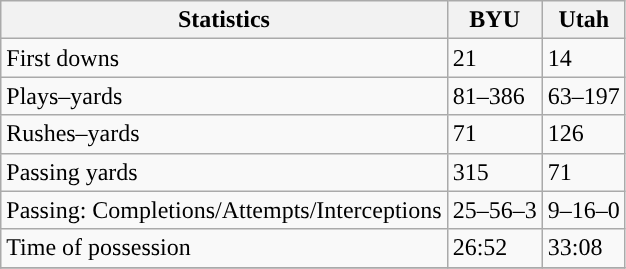<table class="wikitable">
<tr>
<th>Statistics</th>
<th>BYU</th>
<th>Utah</th>
</tr>
<tr>
<td>First downs</td>
<td>21</td>
<td>14</td>
</tr>
<tr>
<td>Plays–yards</td>
<td>81–386</td>
<td>63–197</td>
</tr>
<tr>
<td>Rushes–yards</td>
<td>71</td>
<td>126</td>
</tr>
<tr>
<td>Passing yards</td>
<td>315</td>
<td>71</td>
</tr>
<tr>
<td>Passing: Completions/Attempts/Interceptions</td>
<td>25–56–3</td>
<td>9–16–0</td>
</tr>
<tr>
<td>Time of possession</td>
<td>26:52</td>
<td>33:08</td>
</tr>
<tr>
</tr>
</table>
